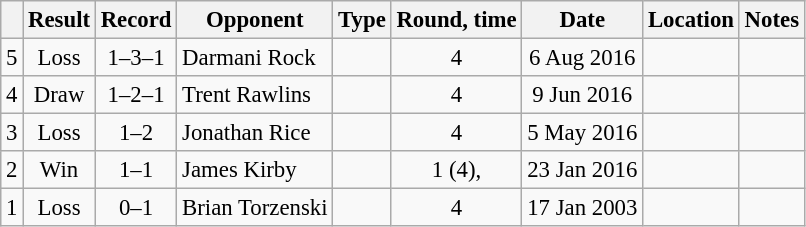<table class="wikitable" style="text-align:center; font-size:95%">
<tr>
<th></th>
<th>Result</th>
<th>Record</th>
<th>Opponent</th>
<th>Type</th>
<th>Round, time</th>
<th>Date</th>
<th>Location</th>
<th>Notes</th>
</tr>
<tr>
<td>5</td>
<td>Loss</td>
<td>1–3–1</td>
<td style="text-align:left;"> Darmani Rock</td>
<td></td>
<td>4</td>
<td>6 Aug 2016</td>
<td style="text-align:left;"> </td>
<td style="text-align:left;"></td>
</tr>
<tr>
<td>4</td>
<td>Draw</td>
<td>1–2–1</td>
<td style="text-align:left;"> Trent Rawlins</td>
<td></td>
<td>4</td>
<td>9 Jun 2016</td>
<td style="text-align:left;"> </td>
<td style="text-align:left;"></td>
</tr>
<tr>
<td>3</td>
<td>Loss</td>
<td>1–2</td>
<td style="text-align:left;"> Jonathan Rice</td>
<td></td>
<td>4</td>
<td>5 May 2016</td>
<td style="text-align:left;"> </td>
<td style="text-align:left;"></td>
</tr>
<tr>
<td>2</td>
<td>Win</td>
<td>1–1</td>
<td style="text-align:left;"> James Kirby</td>
<td></td>
<td>1 (4), </td>
<td>23 Jan 2016</td>
<td style="text-align:left;"> </td>
<td style="text-align:left;"></td>
</tr>
<tr>
<td>1</td>
<td>Loss</td>
<td>0–1</td>
<td style="text-align:left;"> Brian Torzenski</td>
<td></td>
<td>4</td>
<td>17 Jan 2003</td>
<td style="text-align:left;"> </td>
<td style="text-align:left;"></td>
</tr>
</table>
